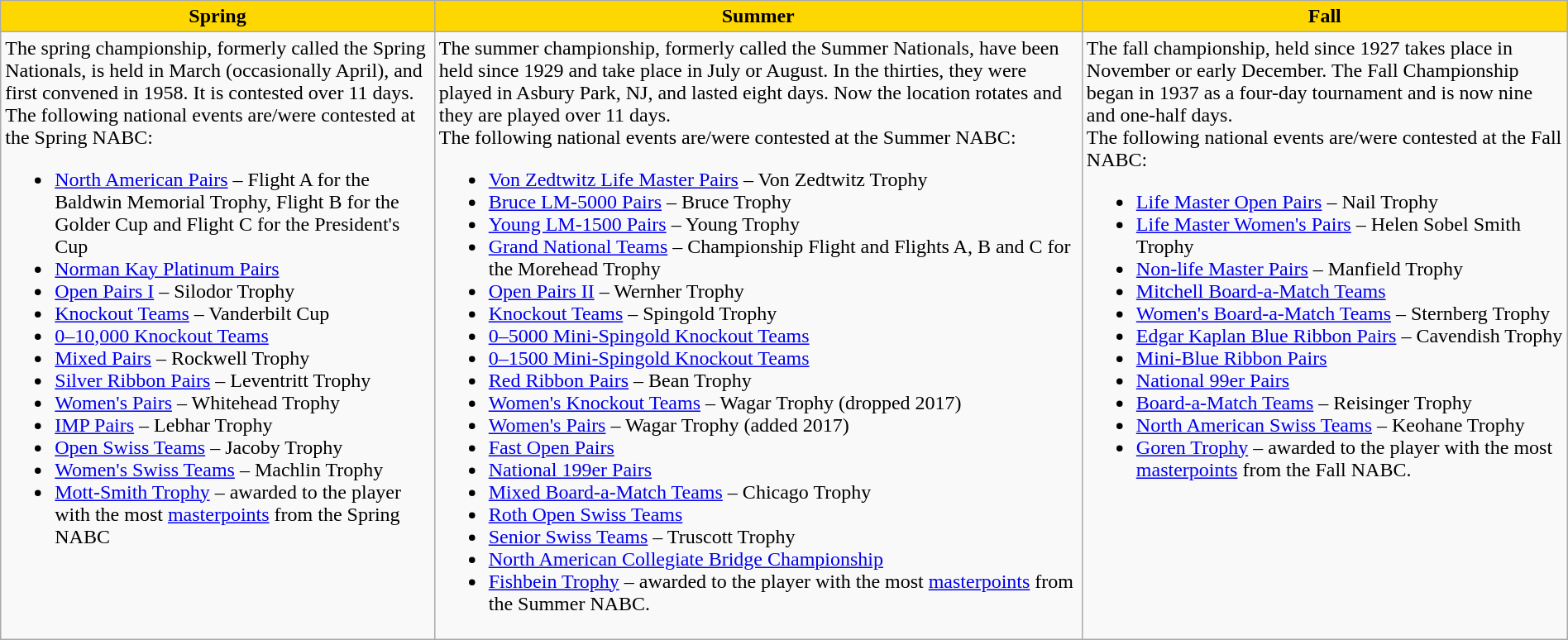<table class="wikitable" width=100%>
<tr valign="top">
<th style="background:gold; color:black">Spring</th>
<th style="background:gold; color:black">Summer</th>
<th style="background:gold; color:black">Fall</th>
</tr>
<tr valign="top">
<td>The spring championship, formerly called the Spring Nationals, is held in March (occasionally April), and first convened in 1958. It is contested over 11 days.<br>The following national events are/were contested at the Spring NABC:<ul><li><a href='#'>North American Pairs</a> – Flight A for the  Baldwin Memorial Trophy, Flight B for the Golder Cup and Flight C for the President's Cup</li><li><a href='#'>Norman Kay Platinum Pairs</a></li><li><a href='#'>Open Pairs I</a> – Silodor Trophy</li><li><a href='#'>Knockout Teams</a> – Vanderbilt Cup</li><li><a href='#'>0–10,000 Knockout Teams</a></li><li><a href='#'>Mixed Pairs</a> – Rockwell Trophy</li><li><a href='#'>Silver Ribbon Pairs</a> – Leventritt Trophy</li><li><a href='#'>Women's Pairs</a> – Whitehead Trophy</li><li><a href='#'>IMP Pairs</a> – Lebhar Trophy</li><li><a href='#'>Open Swiss Teams</a> – Jacoby Trophy</li><li><a href='#'>Women's Swiss Teams</a> – Machlin Trophy</li><li><a href='#'>Mott-Smith Trophy</a> – awarded to the player with the most <a href='#'>masterpoints</a> from the Spring NABC</li></ul></td>
<td>The summer championship, formerly called the Summer Nationals, have been held since 1929 and take place in July or August. In the thirties, they were played in Asbury Park, NJ, and lasted eight days. Now the location rotates and they are played over 11 days.<br>The following national events are/were contested at the Summer NABC:<ul><li><a href='#'>Von Zedtwitz Life Master Pairs</a> – Von Zedtwitz Trophy</li><li><a href='#'>Bruce LM-5000 Pairs</a> – Bruce Trophy</li><li><a href='#'>Young LM-1500 Pairs</a> – Young Trophy</li><li><a href='#'>Grand National Teams</a> – Championship Flight and Flights A, B and C for the Morehead Trophy</li><li><a href='#'>Open Pairs II</a> – Wernher Trophy</li><li><a href='#'>Knockout Teams</a> – Spingold Trophy</li><li><a href='#'>0–5000 Mini-Spingold Knockout Teams</a></li><li><a href='#'>0–1500 Mini-Spingold Knockout Teams</a></li><li><a href='#'>Red Ribbon Pairs</a> – Bean Trophy</li><li><a href='#'>Women's Knockout Teams</a> – Wagar Trophy (dropped 2017)</li><li><a href='#'>Women's Pairs</a> – Wagar Trophy (added 2017)</li><li><a href='#'>Fast Open Pairs</a></li><li><a href='#'>National 199er Pairs</a></li><li><a href='#'>Mixed Board-a-Match Teams</a> – Chicago Trophy</li><li><a href='#'>Roth Open Swiss Teams</a></li><li><a href='#'>Senior Swiss Teams</a> – Truscott Trophy</li><li><a href='#'>North American Collegiate Bridge Championship</a></li><li><a href='#'>Fishbein Trophy</a> – awarded to the player with the most <a href='#'>masterpoints</a> from the Summer NABC.</li></ul></td>
<td>The fall championship, held since 1927 takes place in November or early December. The Fall Championship began in 1937 as a four-day tournament and is now nine and one-half days.<br>The following national events are/were contested at the Fall NABC:<ul><li><a href='#'>Life Master Open Pairs</a> – Nail Trophy</li><li><a href='#'>Life Master Women's Pairs</a> – Helen Sobel Smith Trophy</li><li><a href='#'>Non-life Master Pairs</a> – Manfield Trophy</li><li><a href='#'>Mitchell Board-a-Match Teams</a></li><li><a href='#'>Women's Board-a-Match Teams</a> – Sternberg Trophy</li><li><a href='#'>Edgar Kaplan Blue Ribbon Pairs</a> – Cavendish Trophy</li><li><a href='#'>Mini-Blue Ribbon Pairs</a></li><li><a href='#'>National 99er Pairs</a></li><li><a href='#'>Board-a-Match Teams</a> – Reisinger Trophy</li><li><a href='#'>North American Swiss Teams</a> – Keohane Trophy</li><li><a href='#'>Goren Trophy</a> – awarded to the player with the most <a href='#'>masterpoints</a> from the Fall NABC.</li></ul></td>
</tr>
</table>
